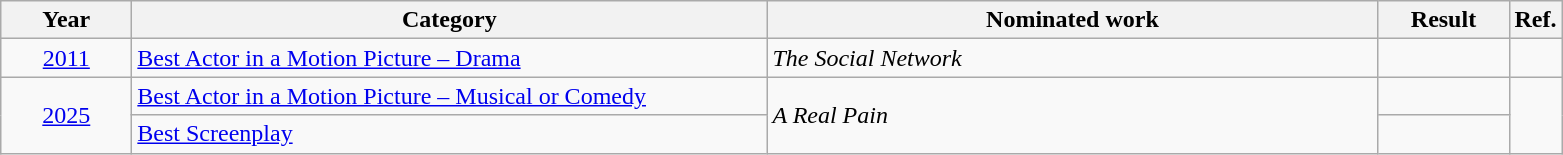<table class=wikitable>
<tr>
<th scope="col" style="width:5em;">Year</th>
<th scope="col" style="width:26em;">Category</th>
<th scope="col" style="width:25em;">Nominated work</th>
<th scope="col" style="width:5em;">Result</th>
<th>Ref.</th>
</tr>
<tr>
<td style="text-align:center;"><a href='#'>2011</a></td>
<td><a href='#'>Best Actor in a Motion Picture – Drama</a></td>
<td><em>The Social Network</em></td>
<td></td>
<td></td>
</tr>
<tr>
<td style="text-align:center;" rowspan="2"><a href='#'>2025</a></td>
<td><a href='#'>Best Actor in a Motion Picture – Musical or Comedy</a></td>
<td rowspan="2"><em>A Real Pain</em></td>
<td></td>
<td rowspan="2"></td>
</tr>
<tr>
<td><a href='#'>Best Screenplay</a></td>
<td></td>
</tr>
</table>
